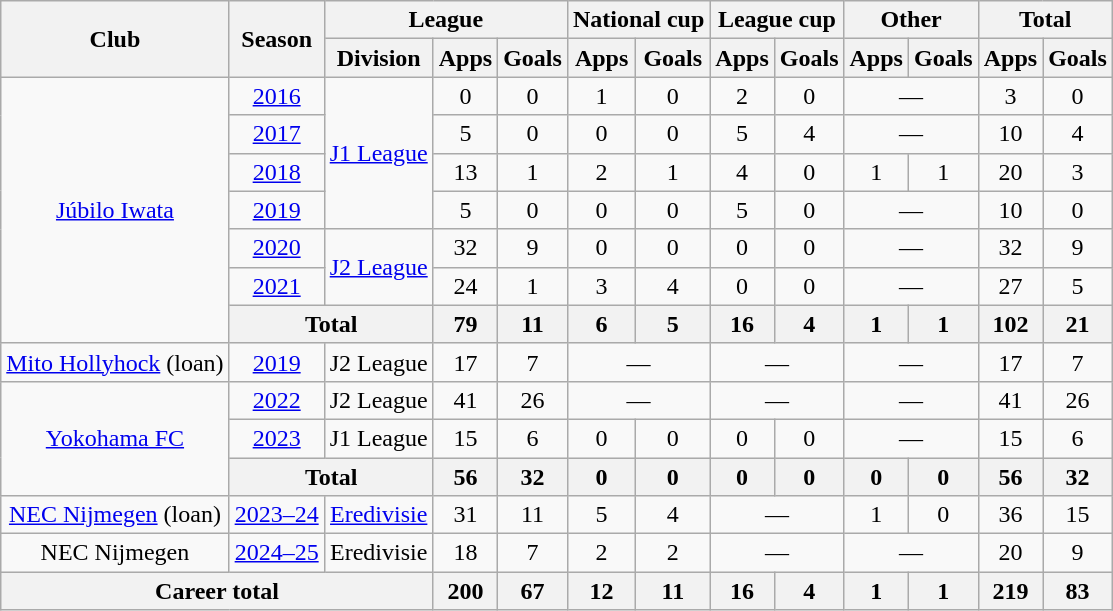<table class="wikitable" style="text-align:center;">
<tr>
<th rowspan="2">Club</th>
<th rowspan="2">Season</th>
<th colspan="3">League</th>
<th colspan="2">National cup</th>
<th colspan="2">League cup</th>
<th colspan="2">Other</th>
<th colspan="2">Total</th>
</tr>
<tr>
<th>Division</th>
<th>Apps</th>
<th>Goals</th>
<th>Apps</th>
<th>Goals</th>
<th>Apps</th>
<th>Goals</th>
<th>Apps</th>
<th>Goals</th>
<th>Apps</th>
<th>Goals</th>
</tr>
<tr>
<td rowspan="7"><a href='#'>Júbilo Iwata</a></td>
<td><a href='#'>2016</a></td>
<td rowspan="4"><a href='#'>J1 League</a></td>
<td>0</td>
<td>0</td>
<td>1</td>
<td>0</td>
<td>2</td>
<td>0</td>
<td colspan="2">—</td>
<td>3</td>
<td>0</td>
</tr>
<tr>
<td><a href='#'>2017</a></td>
<td>5</td>
<td>0</td>
<td>0</td>
<td>0</td>
<td>5</td>
<td>4</td>
<td colspan="2">—</td>
<td>10</td>
<td>4</td>
</tr>
<tr>
<td><a href='#'>2018</a></td>
<td>13</td>
<td>1</td>
<td>2</td>
<td>1</td>
<td>4</td>
<td>0</td>
<td>1</td>
<td>1</td>
<td>20</td>
<td>3</td>
</tr>
<tr>
<td><a href='#'>2019</a></td>
<td>5</td>
<td>0</td>
<td>0</td>
<td>0</td>
<td>5</td>
<td>0</td>
<td colspan="2">—</td>
<td>10</td>
<td>0</td>
</tr>
<tr>
<td><a href='#'>2020</a></td>
<td rowspan="2"><a href='#'>J2 League</a></td>
<td>32</td>
<td>9</td>
<td>0</td>
<td>0</td>
<td>0</td>
<td>0</td>
<td colspan="2">—</td>
<td>32</td>
<td>9</td>
</tr>
<tr>
<td><a href='#'>2021</a></td>
<td>24</td>
<td>1</td>
<td>3</td>
<td>4</td>
<td>0</td>
<td>0</td>
<td colspan="2">—</td>
<td>27</td>
<td>5</td>
</tr>
<tr>
<th colspan="2">Total</th>
<th>79</th>
<th>11</th>
<th>6</th>
<th>5</th>
<th>16</th>
<th>4</th>
<th>1</th>
<th>1</th>
<th>102</th>
<th>21</th>
</tr>
<tr>
<td><a href='#'>Mito Hollyhock</a> (loan)</td>
<td><a href='#'>2019</a></td>
<td>J2 League</td>
<td>17</td>
<td>7</td>
<td colspan="2">—</td>
<td colspan="2">—</td>
<td colspan="2">—</td>
<td>17</td>
<td>7</td>
</tr>
<tr>
<td rowspan="3"><a href='#'>Yokohama FC</a></td>
<td><a href='#'>2022</a></td>
<td>J2 League</td>
<td>41</td>
<td>26</td>
<td colspan="2">—</td>
<td colspan="2">—</td>
<td colspan="2">—</td>
<td>41</td>
<td>26</td>
</tr>
<tr>
<td><a href='#'>2023</a></td>
<td>J1 League</td>
<td>15</td>
<td>6</td>
<td>0</td>
<td>0</td>
<td>0</td>
<td>0</td>
<td colspan="2">—</td>
<td>15</td>
<td>6</td>
</tr>
<tr>
<th colspan="2">Total</th>
<th>56</th>
<th>32</th>
<th>0</th>
<th>0</th>
<th>0</th>
<th>0</th>
<th>0</th>
<th>0</th>
<th>56</th>
<th>32</th>
</tr>
<tr>
<td><a href='#'>NEC Nijmegen</a> (loan)</td>
<td><a href='#'>2023–24</a></td>
<td><a href='#'>Eredivisie</a></td>
<td>31</td>
<td>11</td>
<td>5</td>
<td>4</td>
<td colspan="2">—</td>
<td>1</td>
<td>0</td>
<td>36</td>
<td>15</td>
</tr>
<tr>
<td>NEC Nijmegen</td>
<td><a href='#'>2024–25</a></td>
<td>Eredivisie</td>
<td>18</td>
<td>7</td>
<td>2</td>
<td>2</td>
<td colspan="2">—</td>
<td colspan="2">—</td>
<td>20</td>
<td>9</td>
</tr>
<tr>
<th colspan="3">Career total</th>
<th>200</th>
<th>67</th>
<th>12</th>
<th>11</th>
<th>16</th>
<th>4</th>
<th>1</th>
<th>1</th>
<th>219</th>
<th>83</th>
</tr>
</table>
